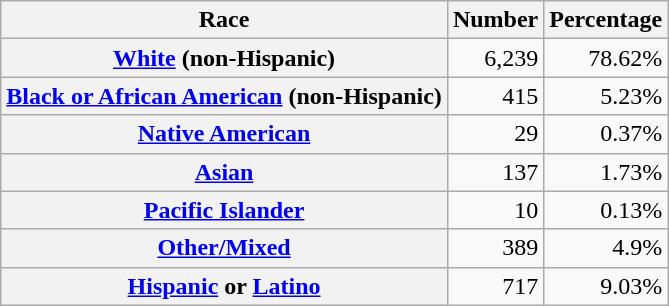<table class="wikitable" style="text-align:right">
<tr>
<th scope="col">Race</th>
<th scope="col">Number</th>
<th scope="col">Percentage</th>
</tr>
<tr>
<th scope="row"><a href='#'>White</a> (non-Hispanic)</th>
<td>6,239</td>
<td>78.62%</td>
</tr>
<tr>
<th scope="row"><a href='#'>Black or African American</a> (non-Hispanic)</th>
<td>415</td>
<td>5.23%</td>
</tr>
<tr>
<th scope="row"><a href='#'>Native American</a></th>
<td>29</td>
<td>0.37%</td>
</tr>
<tr>
<th scope="row"><a href='#'>Asian</a></th>
<td>137</td>
<td>1.73%</td>
</tr>
<tr>
<th scope="row"><a href='#'>Pacific Islander</a></th>
<td>10</td>
<td>0.13%</td>
</tr>
<tr>
<th scope="row"><a href='#'>Other/Mixed</a></th>
<td>389</td>
<td>4.9%</td>
</tr>
<tr>
<th scope="row"><a href='#'>Hispanic</a> or <a href='#'>Latino</a></th>
<td>717</td>
<td>9.03%</td>
</tr>
</table>
